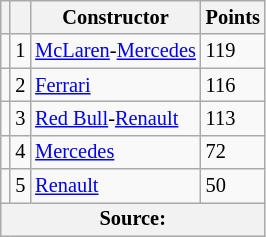<table class="wikitable" style="font-size: 85%;">
<tr>
<th></th>
<th></th>
<th>Constructor</th>
<th>Points</th>
</tr>
<tr>
<td></td>
<td align="center">1</td>
<td> <a href='#'>McLaren</a>-<a href='#'>Mercedes</a></td>
<td>119</td>
</tr>
<tr>
<td></td>
<td align="center">2</td>
<td> <a href='#'>Ferrari</a></td>
<td>116</td>
</tr>
<tr>
<td></td>
<td align="center">3</td>
<td> <a href='#'>Red Bull</a>-<a href='#'>Renault</a></td>
<td>113</td>
</tr>
<tr>
<td></td>
<td align="center">4</td>
<td> <a href='#'>Mercedes</a></td>
<td>72</td>
</tr>
<tr>
<td></td>
<td align="center">5</td>
<td> <a href='#'>Renault</a></td>
<td>50</td>
</tr>
<tr>
<th colspan=4>Source: </th>
</tr>
</table>
